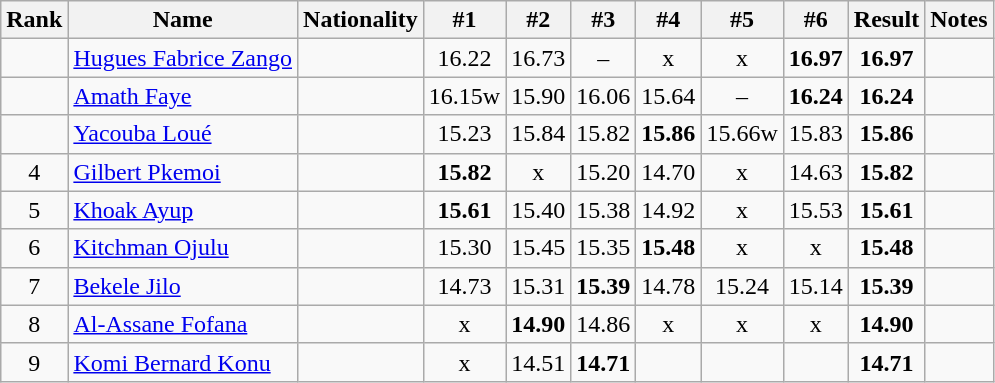<table class="wikitable sortable" style="text-align:center">
<tr>
<th>Rank</th>
<th>Name</th>
<th>Nationality</th>
<th>#1</th>
<th>#2</th>
<th>#3</th>
<th>#4</th>
<th>#5</th>
<th>#6</th>
<th>Result</th>
<th>Notes</th>
</tr>
<tr>
<td></td>
<td align=left><a href='#'>Hugues Fabrice Zango</a></td>
<td align=left></td>
<td>16.22</td>
<td>16.73</td>
<td>–</td>
<td>x</td>
<td>x</td>
<td><strong>16.97</strong></td>
<td><strong>16.97</strong></td>
<td></td>
</tr>
<tr>
<td></td>
<td align=left><a href='#'>Amath Faye</a></td>
<td align=left></td>
<td>16.15w</td>
<td>15.90</td>
<td>16.06</td>
<td>15.64</td>
<td>–</td>
<td><strong>16.24</strong></td>
<td><strong>16.24</strong></td>
<td></td>
</tr>
<tr>
<td></td>
<td align=left><a href='#'>Yacouba Loué</a></td>
<td align=left></td>
<td>15.23</td>
<td>15.84</td>
<td>15.82</td>
<td><strong>15.86</strong></td>
<td>15.66w</td>
<td>15.83</td>
<td><strong>15.86</strong></td>
<td></td>
</tr>
<tr>
<td>4</td>
<td align=left><a href='#'>Gilbert Pkemoi</a></td>
<td align=left></td>
<td><strong>15.82</strong></td>
<td>x</td>
<td>15.20</td>
<td>14.70</td>
<td>x</td>
<td>14.63</td>
<td><strong>15.82</strong></td>
<td></td>
</tr>
<tr>
<td>5</td>
<td align=left><a href='#'>Khoak Ayup</a></td>
<td align=left></td>
<td><strong>15.61</strong></td>
<td>15.40</td>
<td>15.38</td>
<td>14.92</td>
<td>x</td>
<td>15.53</td>
<td><strong>15.61</strong></td>
<td></td>
</tr>
<tr>
<td>6</td>
<td align=left><a href='#'>Kitchman Ojulu</a></td>
<td align=left></td>
<td>15.30</td>
<td>15.45</td>
<td>15.35</td>
<td><strong>15.48</strong></td>
<td>x</td>
<td>x</td>
<td><strong>15.48</strong></td>
<td></td>
</tr>
<tr>
<td>7</td>
<td align=left><a href='#'>Bekele Jilo</a></td>
<td align=left></td>
<td>14.73</td>
<td>15.31</td>
<td><strong>15.39</strong></td>
<td>14.78</td>
<td>15.24</td>
<td>15.14</td>
<td><strong>15.39</strong></td>
<td></td>
</tr>
<tr>
<td>8</td>
<td align=left><a href='#'>Al-Assane Fofana</a></td>
<td align=left></td>
<td>x</td>
<td><strong>14.90</strong></td>
<td>14.86</td>
<td>x</td>
<td>x</td>
<td>x</td>
<td><strong>14.90</strong></td>
<td></td>
</tr>
<tr>
<td>9</td>
<td align=left><a href='#'>Komi Bernard Konu</a></td>
<td align=left></td>
<td>x</td>
<td>14.51</td>
<td><strong>14.71</strong></td>
<td></td>
<td></td>
<td></td>
<td><strong>14.71</strong></td>
<td></td>
</tr>
</table>
